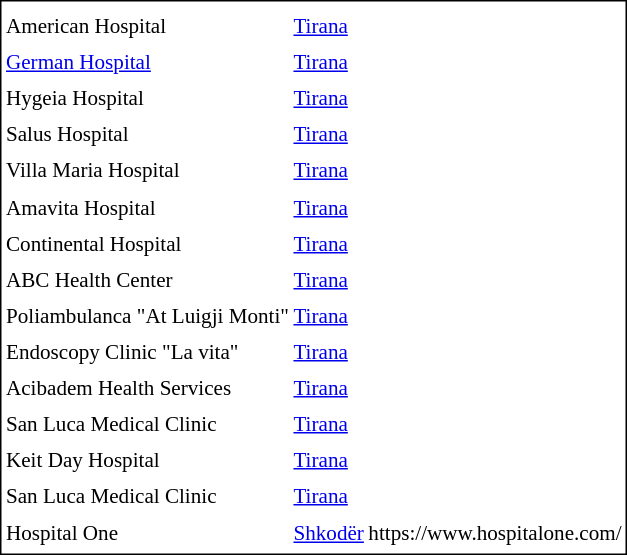<table cellpadding="0" cellspacing="3" style="border:1px solid #000000; font-size:88%; line-height: 1.5em;">
<tr>
<td><strong></strong></td>
<td><strong></strong></td>
<td><strong></strong></td>
</tr>
<tr>
<td>American Hospital</td>
<td><a href='#'>Tirana</a></td>
<td></td>
</tr>
<tr>
<td><a href='#'>German Hospital</a></td>
<td><a href='#'>Tirana</a></td>
<td></td>
</tr>
<tr>
<td>Hygeia Hospital</td>
<td><a href='#'>Tirana</a></td>
<td></td>
</tr>
<tr>
<td>Salus Hospital</td>
<td><a href='#'>Tirana</a></td>
<td></td>
</tr>
<tr>
<td>Villa Maria Hospital</td>
<td><a href='#'>Tirana</a></td>
<td></td>
</tr>
<tr>
<td>Amavita Hospital</td>
<td><a href='#'>Tirana</a></td>
<td></td>
</tr>
<tr>
<td>Continental Hospital</td>
<td><a href='#'>Tirana</a></td>
<td></td>
</tr>
<tr>
<td>ABC Health Center</td>
<td><a href='#'>Tirana</a></td>
<td></td>
</tr>
<tr>
<td>Poliambulanca "At Luigji Monti"</td>
<td><a href='#'>Tirana</a></td>
<td></td>
</tr>
<tr>
<td>Endoscopy Clinic "La vita"</td>
<td><a href='#'>Tirana</a></td>
<td></td>
</tr>
<tr>
<td>Acibadem Health Services</td>
<td><a href='#'>Tirana</a></td>
<td></td>
</tr>
<tr>
<td>San Luca Medical Clinic</td>
<td><a href='#'>Tirana</a></td>
<td></td>
</tr>
<tr>
<td>Keit Day Hospital</td>
<td><a href='#'>Tirana</a></td>
<td></td>
</tr>
<tr>
<td>San Luca Medical Clinic</td>
<td><a href='#'>Tirana</a></td>
<td></td>
</tr>
<tr>
<td>Hospital One</td>
<td><a href='#'>Shkodër</a></td>
<td>https://www.hospitalone.com/</td>
</tr>
</table>
